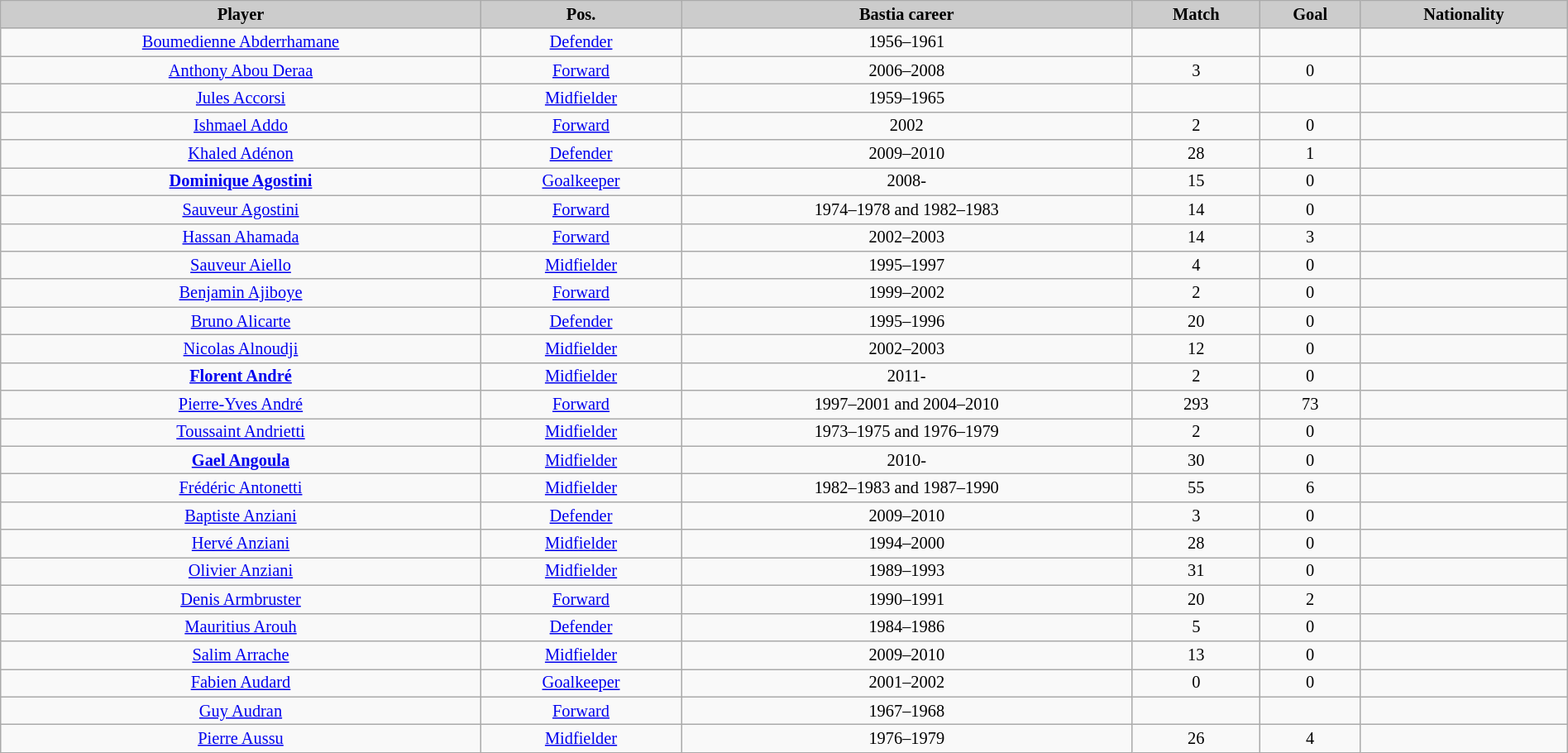<table cellpadding="4" cellspacing="0" border="1" width="100%" style="text-align: center; font-size: 85%; border: gray solid 1px; border-collapse: collapse;" class="wikitable sortable">
<tr bgcolor="#CCCCCC">
<td align="center"><strong>Player</strong></td>
<td align="center"><strong>Pos.</strong></td>
<td align="center"><strong>Bastia career</strong></td>
<td align="center"><strong>Match</strong></td>
<td align="center"><strong>Goal</strong></td>
<td align="center"><strong>Nationality</strong></td>
</tr>
<tr>
<td><a href='#'>Boumedienne Abderrhamane</a></td>
<td><a href='#'>Defender</a></td>
<td>1956–1961</td>
<td></td>
<td></td>
<td></td>
</tr>
<tr>
<td><a href='#'>Anthony Abou Deraa</a></td>
<td><a href='#'>Forward</a></td>
<td>2006–2008</td>
<td>3</td>
<td>0</td>
<td></td>
</tr>
<tr>
<td><a href='#'>Jules Accorsi</a></td>
<td><a href='#'>Midfielder</a></td>
<td>1959–1965</td>
<td></td>
<td></td>
<td></td>
</tr>
<tr>
<td><a href='#'>Ishmael Addo</a></td>
<td><a href='#'>Forward</a></td>
<td>2002</td>
<td>2</td>
<td>0</td>
<td></td>
</tr>
<tr>
<td><a href='#'>Khaled Adénon</a></td>
<td><a href='#'>Defender</a></td>
<td>2009–2010</td>
<td>28</td>
<td>1</td>
<td></td>
</tr>
<tr>
<td><strong><a href='#'>Dominique Agostini</a></strong></td>
<td><a href='#'>Goalkeeper</a></td>
<td>2008-</td>
<td>15</td>
<td>0</td>
<td></td>
</tr>
<tr>
<td><a href='#'>Sauveur Agostini</a></td>
<td><a href='#'>Forward</a></td>
<td>1974–1978 and 1982–1983</td>
<td>14</td>
<td>0</td>
<td></td>
</tr>
<tr>
<td><a href='#'>Hassan Ahamada</a></td>
<td><a href='#'>Forward</a></td>
<td>2002–2003</td>
<td>14</td>
<td>3</td>
<td></td>
</tr>
<tr>
<td><a href='#'>Sauveur Aiello</a></td>
<td><a href='#'>Midfielder</a></td>
<td>1995–1997</td>
<td>4</td>
<td>0</td>
<td></td>
</tr>
<tr>
<td><a href='#'>Benjamin Ajiboye</a></td>
<td><a href='#'>Forward</a></td>
<td>1999–2002</td>
<td>2</td>
<td>0</td>
<td></td>
</tr>
<tr>
<td><a href='#'>Bruno Alicarte</a></td>
<td><a href='#'>Defender</a></td>
<td>1995–1996</td>
<td>20</td>
<td>0</td>
<td></td>
</tr>
<tr>
<td><a href='#'>Nicolas Alnoudji</a></td>
<td><a href='#'>Midfielder</a></td>
<td>2002–2003</td>
<td>12</td>
<td>0</td>
<td></td>
</tr>
<tr>
<td><strong><a href='#'>Florent André</a></strong></td>
<td><a href='#'>Midfielder</a></td>
<td>2011-</td>
<td>2</td>
<td>0</td>
<td></td>
</tr>
<tr>
<td><a href='#'>Pierre-Yves André</a></td>
<td><a href='#'>Forward</a></td>
<td>1997–2001 and 2004–2010</td>
<td>293</td>
<td>73</td>
<td></td>
</tr>
<tr>
<td><a href='#'>Toussaint Andrietti</a></td>
<td><a href='#'>Midfielder</a></td>
<td>1973–1975 and 1976–1979</td>
<td>2</td>
<td>0</td>
<td></td>
</tr>
<tr>
<td><strong><a href='#'>Gael Angoula</a></strong></td>
<td><a href='#'>Midfielder</a></td>
<td>2010-</td>
<td>30</td>
<td>0</td>
<td></td>
</tr>
<tr>
<td><a href='#'>Frédéric Antonetti</a></td>
<td><a href='#'>Midfielder</a></td>
<td>1982–1983 and 1987–1990</td>
<td>55</td>
<td>6</td>
<td></td>
</tr>
<tr>
<td><a href='#'>Baptiste Anziani</a></td>
<td><a href='#'>Defender</a></td>
<td>2009–2010</td>
<td>3</td>
<td>0</td>
<td></td>
</tr>
<tr>
<td><a href='#'>Hervé Anziani</a></td>
<td><a href='#'>Midfielder</a></td>
<td>1994–2000</td>
<td>28</td>
<td>0</td>
<td></td>
</tr>
<tr>
<td><a href='#'>Olivier Anziani</a></td>
<td><a href='#'>Midfielder</a></td>
<td>1989–1993</td>
<td>31</td>
<td>0</td>
<td></td>
</tr>
<tr>
<td><a href='#'>Denis Armbruster</a></td>
<td><a href='#'>Forward</a></td>
<td>1990–1991</td>
<td>20</td>
<td>2</td>
<td></td>
</tr>
<tr>
<td><a href='#'>Mauritius Arouh</a></td>
<td><a href='#'>Defender</a></td>
<td>1984–1986</td>
<td>5</td>
<td>0</td>
<td></td>
</tr>
<tr>
<td><a href='#'>Salim Arrache</a></td>
<td><a href='#'>Midfielder</a></td>
<td>2009–2010</td>
<td>13</td>
<td>0</td>
<td></td>
</tr>
<tr>
<td><a href='#'>Fabien Audard</a></td>
<td><a href='#'>Goalkeeper</a></td>
<td>2001–2002</td>
<td>0</td>
<td>0</td>
<td></td>
</tr>
<tr>
<td><a href='#'>Guy Audran</a></td>
<td><a href='#'>Forward</a></td>
<td>1967–1968</td>
<td></td>
<td></td>
<td></td>
</tr>
<tr>
<td><a href='#'>Pierre Aussu</a></td>
<td><a href='#'>Midfielder</a></td>
<td>1976–1979</td>
<td>26</td>
<td>4</td>
<td></td>
</tr>
</table>
